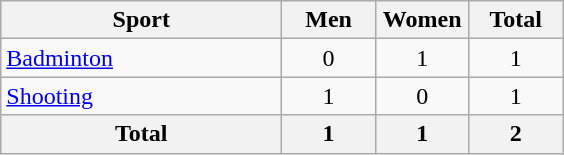<table class="wikitable sortable" style="text-align:center;">
<tr>
<th width=180>Sport</th>
<th width=55>Men</th>
<th width=55>Women</th>
<th width=55>Total</th>
</tr>
<tr>
<td align=left><a href='#'>Badminton</a></td>
<td>0</td>
<td>1</td>
<td>1</td>
</tr>
<tr>
<td align=left><a href='#'>Shooting</a></td>
<td>1</td>
<td>0</td>
<td>1</td>
</tr>
<tr>
<th>Total</th>
<th>1</th>
<th>1</th>
<th>2</th>
</tr>
</table>
